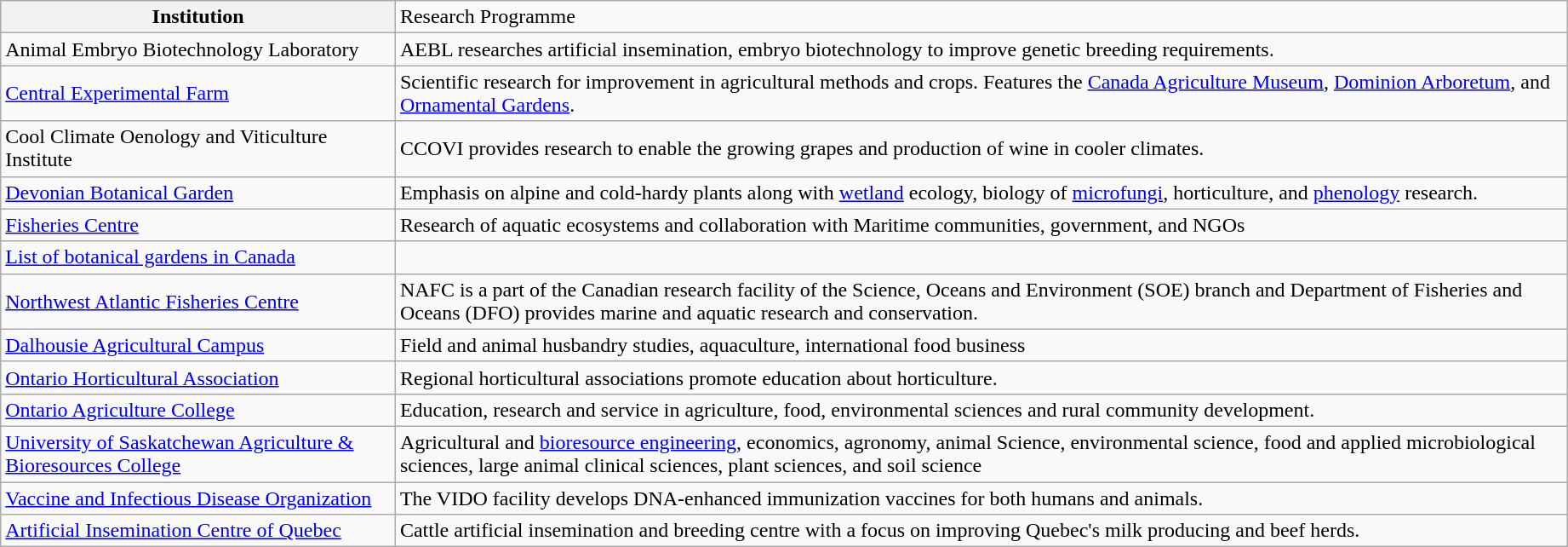<table class="wikitable" style="margin-left:20px;">
<tr>
<th align=left>Institution</th>
<td>Research Programme</td>
</tr>
<tr>
<td>Animal Embryo Biotechnology Laboratory</td>
<td>AEBL researches artificial insemination, embryo biotechnology to improve genetic breeding requirements.</td>
</tr>
<tr>
<td><a href='#'>Central Experimental Farm</a></td>
<td>Scientific research for improvement in agricultural methods and crops. Features the <a href='#'>Canada Agriculture Museum</a>, <a href='#'>Dominion Arboretum</a>, and <a href='#'>Ornamental Gardens</a>.</td>
</tr>
<tr>
<td>Cool Climate Oenology and Viticulture Institute</td>
<td>CCOVI provides research to enable the growing grapes and production of wine in cooler climates.</td>
</tr>
<tr>
<td><a href='#'>Devonian Botanical Garden</a></td>
<td>Emphasis on alpine and cold-hardy plants along with <a href='#'>wetland</a> ecology, biology of <a href='#'>microfungi</a>, horticulture, and <a href='#'>phenology</a> research.</td>
</tr>
<tr>
<td><a href='#'>Fisheries Centre</a></td>
<td>Research of aquatic ecosystems and collaboration with Maritime communities, government, and NGOs</td>
</tr>
<tr>
<td><a href='#'>List of botanical gardens in Canada</a></td>
<td></td>
</tr>
<tr>
<td><a href='#'>Northwest Atlantic Fisheries Centre</a></td>
<td>NAFC is a part of the Canadian research facility of the Science, Oceans and Environment (SOE) branch and Department of Fisheries and Oceans (DFO) provides marine and aquatic research and conservation.</td>
</tr>
<tr>
<td><a href='#'>Dalhousie Agricultural Campus</a></td>
<td>Field and animal husbandry studies, aquaculture, international food business</td>
</tr>
<tr>
<td><a href='#'>Ontario Horticultural Association</a></td>
<td>Regional horticultural associations promote education about horticulture.</td>
</tr>
<tr>
<td><a href='#'>Ontario Agriculture College</a></td>
<td>Education, research and service in agriculture, food, environmental sciences and rural community development.</td>
</tr>
<tr>
<td><a href='#'>University of Saskatchewan Agriculture & Bioresources College</a></td>
<td>Agricultural and <a href='#'>bioresource engineering</a>, economics, agronomy, animal Science, environmental science, food and applied microbiological sciences, large animal clinical sciences, plant sciences, and soil science</td>
</tr>
<tr>
<td><a href='#'>Vaccine and Infectious Disease Organization</a></td>
<td>The VIDO facility develops DNA-enhanced immunization vaccines for both humans and animals.</td>
</tr>
<tr>
<td><a href='#'>Artificial Insemination Centre of Quebec</a></td>
<td>Cattle artificial insemination and breeding centre with a focus on improving Quebec's milk producing and beef herds.</td>
</tr>
</table>
